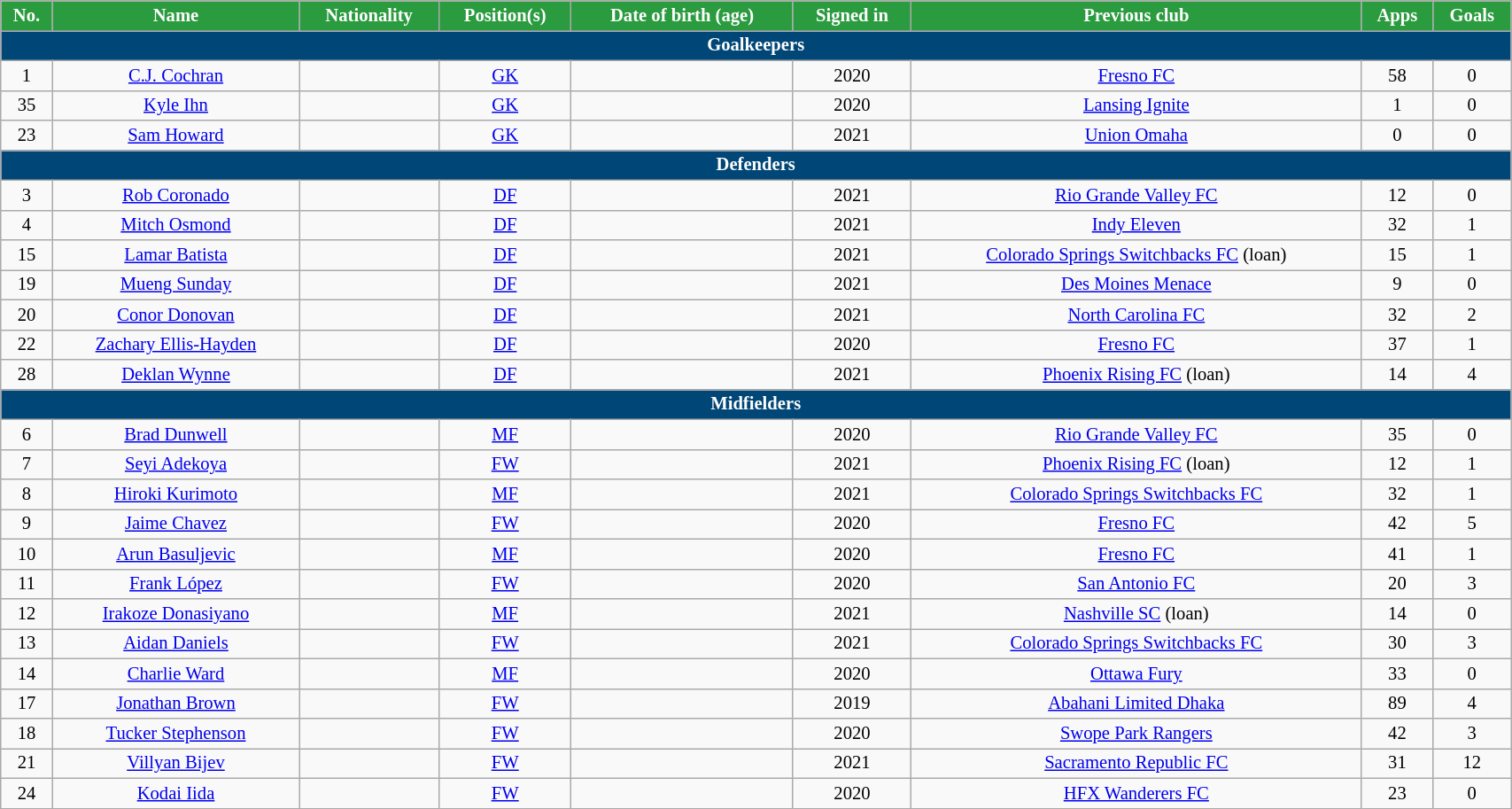<table class="wikitable" style="text-align:center; font-size:86%; width:90%;">
<tr>
<th style="background:#2B9B3F; color:white; text-align:center;">No.</th>
<th style="background:#2B9B3F; color:white; text-align:center;">Name</th>
<th style="background:#2B9B3F; color:white; text-align:center;">Nationality</th>
<th style="background:#2B9B3F; color:white; text-align:center;">Position(s)</th>
<th style="background:#2B9B3F; color:white; text-align:center;">Date of birth (age)</th>
<th style="background:#2B9B3F; color:white; text-align:center;">Signed in</th>
<th style="background:#2B9B3F; color:white; text-align:center;">Previous club</th>
<th style="background:#2B9B3F; color:white; text-align:center;">Apps</th>
<th style="background:#2B9B3F; color:white; text-align:center;">Goals</th>
</tr>
<tr>
<th colspan=9 style="background:#004676; color:white; text-align:center;">Goalkeepers</th>
</tr>
<tr>
<td>1</td>
<td><a href='#'>C.J. Cochran</a></td>
<td></td>
<td><a href='#'>GK</a></td>
<td></td>
<td>2020</td>
<td> <a href='#'>Fresno FC</a></td>
<td>58</td>
<td>0</td>
</tr>
<tr>
<td>35</td>
<td><a href='#'>Kyle Ihn</a></td>
<td></td>
<td><a href='#'>GK</a></td>
<td></td>
<td>2020</td>
<td> <a href='#'>Lansing Ignite</a></td>
<td>1</td>
<td>0</td>
</tr>
<tr>
<td>23</td>
<td><a href='#'>Sam Howard</a></td>
<td></td>
<td><a href='#'>GK</a></td>
<td></td>
<td>2021</td>
<td> <a href='#'>Union Omaha</a></td>
<td>0</td>
<td>0</td>
</tr>
<tr>
<th colspan=9 style="background:#004676; color:white; text-align:center;">Defenders</th>
</tr>
<tr>
<td>3</td>
<td><a href='#'>Rob Coronado</a></td>
<td></td>
<td><a href='#'>DF</a></td>
<td></td>
<td>2021</td>
<td> <a href='#'>Rio Grande Valley FC</a></td>
<td>12</td>
<td>0</td>
</tr>
<tr>
<td>4</td>
<td><a href='#'>Mitch Osmond</a></td>
<td></td>
<td><a href='#'>DF</a></td>
<td></td>
<td>2021</td>
<td> <a href='#'>Indy Eleven</a></td>
<td>32</td>
<td>1</td>
</tr>
<tr>
<td>15</td>
<td><a href='#'>Lamar Batista</a></td>
<td></td>
<td><a href='#'>DF</a></td>
<td></td>
<td>2021</td>
<td> <a href='#'>Colorado Springs Switchbacks FC</a> (loan)</td>
<td>15</td>
<td>1</td>
</tr>
<tr>
<td>19</td>
<td><a href='#'>Mueng Sunday</a></td>
<td></td>
<td><a href='#'>DF</a></td>
<td></td>
<td>2021</td>
<td> <a href='#'>Des Moines Menace</a></td>
<td>9</td>
<td>0</td>
</tr>
<tr>
<td>20</td>
<td><a href='#'>Conor Donovan</a></td>
<td></td>
<td><a href='#'>DF</a></td>
<td></td>
<td>2021</td>
<td> <a href='#'>North Carolina FC</a></td>
<td>32</td>
<td>2</td>
</tr>
<tr>
<td>22</td>
<td><a href='#'>Zachary Ellis-Hayden</a></td>
<td></td>
<td><a href='#'>DF</a></td>
<td></td>
<td>2020</td>
<td> <a href='#'>Fresno FC</a></td>
<td>37</td>
<td>1</td>
</tr>
<tr>
<td>28</td>
<td><a href='#'>Deklan Wynne</a></td>
<td></td>
<td><a href='#'>DF</a></td>
<td></td>
<td>2021</td>
<td> <a href='#'>Phoenix Rising FC</a> (loan)</td>
<td>14</td>
<td>4</td>
</tr>
<tr>
<th colspan=9 style="background:#004676; color:white; text-align:center;">Midfielders</th>
</tr>
<tr>
<td>6</td>
<td><a href='#'>Brad Dunwell</a></td>
<td></td>
<td><a href='#'>MF</a></td>
<td></td>
<td>2020</td>
<td> <a href='#'>Rio Grande Valley FC</a></td>
<td>35</td>
<td>0</td>
</tr>
<tr>
<td>7</td>
<td><a href='#'>Seyi Adekoya</a></td>
<td></td>
<td><a href='#'>FW</a></td>
<td></td>
<td>2021</td>
<td> <a href='#'>Phoenix Rising FC</a> (loan)</td>
<td>12</td>
<td>1</td>
</tr>
<tr>
<td>8</td>
<td><a href='#'>Hiroki Kurimoto</a></td>
<td></td>
<td><a href='#'>MF</a></td>
<td></td>
<td>2021</td>
<td> <a href='#'>Colorado Springs Switchbacks FC</a></td>
<td>32</td>
<td>1</td>
</tr>
<tr>
<td>9</td>
<td><a href='#'>Jaime Chavez</a></td>
<td></td>
<td><a href='#'>FW</a></td>
<td></td>
<td>2020</td>
<td> <a href='#'>Fresno FC</a></td>
<td>42</td>
<td>5</td>
</tr>
<tr>
<td>10</td>
<td><a href='#'>Arun Basuljevic</a></td>
<td></td>
<td><a href='#'>MF</a></td>
<td></td>
<td>2020</td>
<td> <a href='#'>Fresno FC</a></td>
<td>41</td>
<td>1</td>
</tr>
<tr>
<td>11</td>
<td><a href='#'>Frank López</a></td>
<td></td>
<td><a href='#'>FW</a></td>
<td></td>
<td>2020</td>
<td> <a href='#'>San Antonio FC</a></td>
<td>20</td>
<td>3</td>
</tr>
<tr>
<td>12</td>
<td><a href='#'>Irakoze Donasiyano</a></td>
<td></td>
<td><a href='#'>MF</a></td>
<td></td>
<td>2021</td>
<td> <a href='#'>Nashville SC</a> (loan)</td>
<td>14</td>
<td>0</td>
</tr>
<tr>
<td>13</td>
<td><a href='#'>Aidan Daniels</a></td>
<td></td>
<td><a href='#'>FW</a></td>
<td></td>
<td>2021</td>
<td> <a href='#'>Colorado Springs Switchbacks FC</a></td>
<td>30</td>
<td>3</td>
</tr>
<tr>
<td>14</td>
<td><a href='#'>Charlie Ward</a></td>
<td></td>
<td><a href='#'>MF</a></td>
<td></td>
<td>2020</td>
<td> <a href='#'>Ottawa Fury</a></td>
<td>33</td>
<td>0</td>
</tr>
<tr>
<td>17</td>
<td><a href='#'>Jonathan Brown</a></td>
<td></td>
<td><a href='#'>FW</a></td>
<td></td>
<td>2019</td>
<td> <a href='#'>Abahani Limited Dhaka</a></td>
<td>89</td>
<td>4</td>
</tr>
<tr>
<td>18</td>
<td><a href='#'>Tucker Stephenson</a></td>
<td></td>
<td><a href='#'>FW</a></td>
<td></td>
<td>2020</td>
<td> <a href='#'>Swope Park Rangers</a></td>
<td>42</td>
<td>3</td>
</tr>
<tr>
<td>21</td>
<td><a href='#'>Villyan Bijev</a></td>
<td></td>
<td><a href='#'>FW</a></td>
<td></td>
<td>2021</td>
<td> <a href='#'>Sacramento Republic FC</a></td>
<td>31</td>
<td>12</td>
</tr>
<tr>
<td>24</td>
<td><a href='#'>Kodai Iida</a></td>
<td></td>
<td><a href='#'>FW</a></td>
<td></td>
<td>2020</td>
<td> <a href='#'>HFX Wanderers FC</a></td>
<td>23</td>
<td>0</td>
</tr>
</table>
